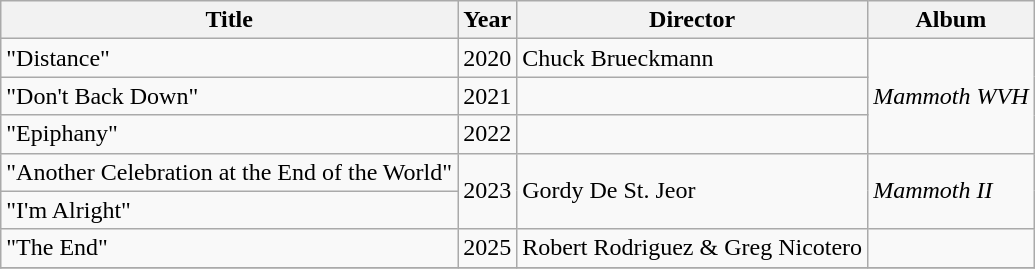<table class="wikitable" style="text-align:left;">
<tr>
<th>Title</th>
<th>Year</th>
<th>Director</th>
<th>Album</th>
</tr>
<tr>
<td>"Distance"</td>
<td>2020</td>
<td>Chuck Brueckmann</td>
<td rowspan="3"><em>Mammoth WVH</em></td>
</tr>
<tr>
<td>"Don't Back Down"</td>
<td>2021</td>
<td></td>
</tr>
<tr>
<td>"Epiphany"</td>
<td>2022</td>
<td></td>
</tr>
<tr>
<td>"Another Celebration at the End of the World"</td>
<td rowspan="2">2023</td>
<td rowspan="2">Gordy De St. Jeor</td>
<td rowspan="2"><em>Mammoth II</em></td>
</tr>
<tr>
<td>"I'm Alright"</td>
</tr>
<tr>
<td>"The End"</td>
<td>2025</td>
<td>Robert Rodriguez & Greg Nicotero</td>
<td></td>
</tr>
<tr>
</tr>
</table>
